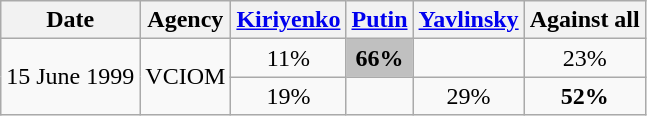<table class=wikitable style=text-align:center>
<tr>
<th>Date</th>
<th>Agency</th>
<th><a href='#'>Kiriyenko</a></th>
<th><a href='#'>Putin</a></th>
<th><a href='#'>Yavlinsky</a></th>
<th>Against all</th>
</tr>
<tr>
<td rowspan=2>15 June 1999</td>
<td rowspan=2>VCIOM</td>
<td>11%</td>
<td style="background:#C0C0C0"><strong>66%</strong></td>
<td></td>
<td>23%</td>
</tr>
<tr>
<td>19%</td>
<td></td>
<td>29%</td>
<td><strong>52%</strong></td>
</tr>
</table>
